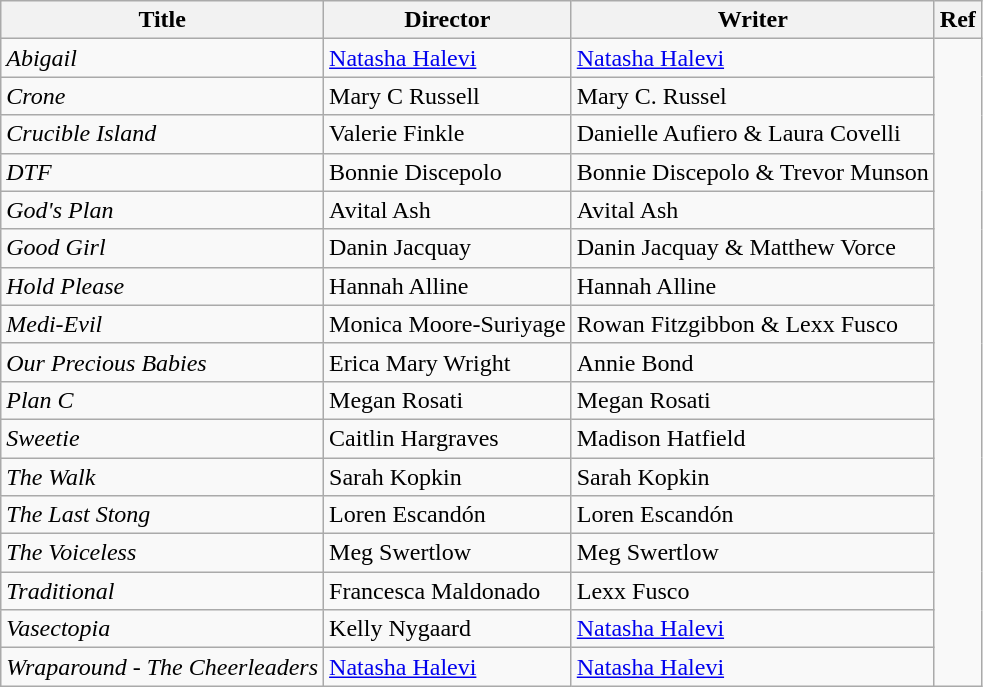<table class="wikitable">
<tr>
<th>Title</th>
<th>Director</th>
<th>Writer</th>
<th>Ref</th>
</tr>
<tr>
<td><em>Abigail</em></td>
<td><a href='#'>Natasha Halevi</a></td>
<td><a href='#'>Natasha Halevi</a></td>
<td rowspan="17"></td>
</tr>
<tr>
<td><em>Crone</em></td>
<td>Mary C Russell</td>
<td>Mary C. Russel</td>
</tr>
<tr>
<td><em>Crucible Island</em></td>
<td>Valerie Finkle</td>
<td>Danielle Aufiero & Laura Covelli</td>
</tr>
<tr>
<td><em>DTF</em></td>
<td>Bonnie Discepolo</td>
<td>Bonnie Discepolo & Trevor Munson</td>
</tr>
<tr>
<td><em>God's Plan</em></td>
<td>Avital Ash</td>
<td>Avital Ash</td>
</tr>
<tr>
<td><em>Good Girl</em></td>
<td>Danin Jacquay</td>
<td>Danin Jacquay & Matthew Vorce</td>
</tr>
<tr>
<td><em>Hold Please</em></td>
<td>Hannah Alline</td>
<td>Hannah Alline</td>
</tr>
<tr>
<td><em>Medi-Evil</em></td>
<td>Monica Moore-Suriyage</td>
<td>Rowan Fitzgibbon & Lexx Fusco</td>
</tr>
<tr>
<td><em>Our Precious Babies</em></td>
<td>Erica Mary Wright</td>
<td>Annie Bond</td>
</tr>
<tr>
<td><em>Plan C</em></td>
<td>Megan Rosati</td>
<td>Megan Rosati</td>
</tr>
<tr>
<td><em>Sweetie</em></td>
<td>Caitlin Hargraves</td>
<td>Madison Hatfield</td>
</tr>
<tr>
<td><em>The Walk</em></td>
<td>Sarah Kopkin</td>
<td>Sarah Kopkin</td>
</tr>
<tr>
<td><em>The Last Stong</em></td>
<td>Loren Escandón</td>
<td>Loren Escandón</td>
</tr>
<tr>
<td><em>The Voiceless</em></td>
<td>Meg Swertlow</td>
<td>Meg Swertlow</td>
</tr>
<tr>
<td><em>Traditional</em></td>
<td>Francesca Maldonado</td>
<td>Lexx Fusco</td>
</tr>
<tr>
<td><em>Vasectopia</em></td>
<td>Kelly Nygaard</td>
<td><a href='#'>Natasha Halevi</a></td>
</tr>
<tr>
<td><em>Wraparound - The Cheerleaders</em></td>
<td><a href='#'>Natasha Halevi</a></td>
<td><a href='#'>Natasha Halevi</a></td>
</tr>
</table>
